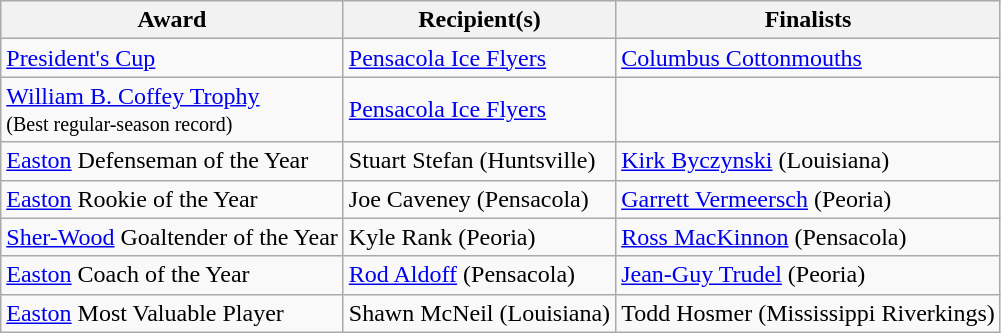<table class="wikitable">
<tr>
<th>Award</th>
<th>Recipient(s)</th>
<th>Finalists</th>
</tr>
<tr>
<td><a href='#'>President's Cup</a></td>
<td><a href='#'>Pensacola Ice Flyers</a></td>
<td><a href='#'>Columbus Cottonmouths</a></td>
</tr>
<tr>
<td><a href='#'>William B. Coffey Trophy</a><br><small>(Best regular-season record)</small></td>
<td><a href='#'>Pensacola Ice Flyers</a></td>
<td></td>
</tr>
<tr>
<td><a href='#'>Easton</a> Defenseman of the Year</td>
<td>Stuart Stefan (Huntsville)</td>
<td><a href='#'>Kirk Byczynski</a> (Louisiana)</td>
</tr>
<tr>
<td><a href='#'>Easton</a> Rookie of the Year</td>
<td>Joe Caveney (Pensacola)</td>
<td><a href='#'>Garrett Vermeersch</a> (Peoria)</td>
</tr>
<tr>
<td><a href='#'>Sher-Wood</a> Goaltender of the Year</td>
<td>Kyle Rank (Peoria)</td>
<td><a href='#'>Ross MacKinnon</a> (Pensacola)</td>
</tr>
<tr>
<td><a href='#'>Easton</a> Coach of the Year</td>
<td><a href='#'>Rod Aldoff</a> (Pensacola)</td>
<td><a href='#'>Jean-Guy Trudel</a> (Peoria)</td>
</tr>
<tr>
<td><a href='#'>Easton</a> Most Valuable Player</td>
<td>Shawn McNeil (Louisiana)</td>
<td>Todd Hosmer (Mississippi Riverkings)</td>
</tr>
</table>
